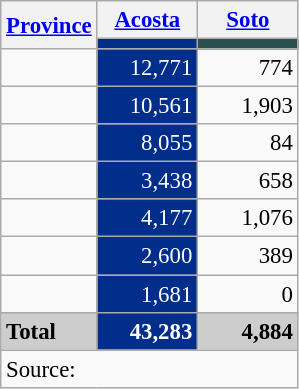<table class="wikitable sortable" style="text-align:right; font-size:95%">
<tr>
<th rowspan=2><a href='#'>Province</a></th>
<th width=60px><a href='#'>Acosta</a></th>
<th width=60px><a href='#'>Soto</a></th>
</tr>
<tr>
<th style="background:#012D8B"></th>
<th style="background:#2B4F4F"></th>
</tr>
<tr>
<td align="left"></td>
<td style="background:#012D8B; color:white;">12,771</td>
<td>774</td>
</tr>
<tr>
<td align="left"></td>
<td style="background:#012D8B; color:white;">10,561</td>
<td>1,903</td>
</tr>
<tr>
<td align="left"></td>
<td style="background:#012D8B; color:white;">8,055</td>
<td>84</td>
</tr>
<tr>
<td align="left"></td>
<td style="background:#012D8B; color:white;">3,438</td>
<td>658</td>
</tr>
<tr>
<td align="left"></td>
<td style="background:#012D8B; color:white;">4,177</td>
<td>1,076</td>
</tr>
<tr>
<td align="left"></td>
<td style="background:#012D8B; color:white;">2,600</td>
<td>389</td>
</tr>
<tr>
<td align="left"></td>
<td style="background:#012D8B; color:white;">1,681</td>
<td>0</td>
</tr>
<tr style="background:#CDCDCD;">
<td align="left"><strong>Total</strong></td>
<td style="background:#012D8B; color:white;"><strong>43,283</strong></td>
<td><strong>4,884</strong></td>
</tr>
<tr>
<td align=left colspan=11>Source: </td>
</tr>
</table>
